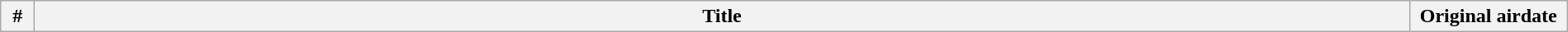<table class="wikitable plainrowheaders" style="width:100%; margin:auto;">
<tr>
<th width="20">#</th>
<th>Title</th>
<th width="120">Original airdate<br>








</th>
</tr>
</table>
